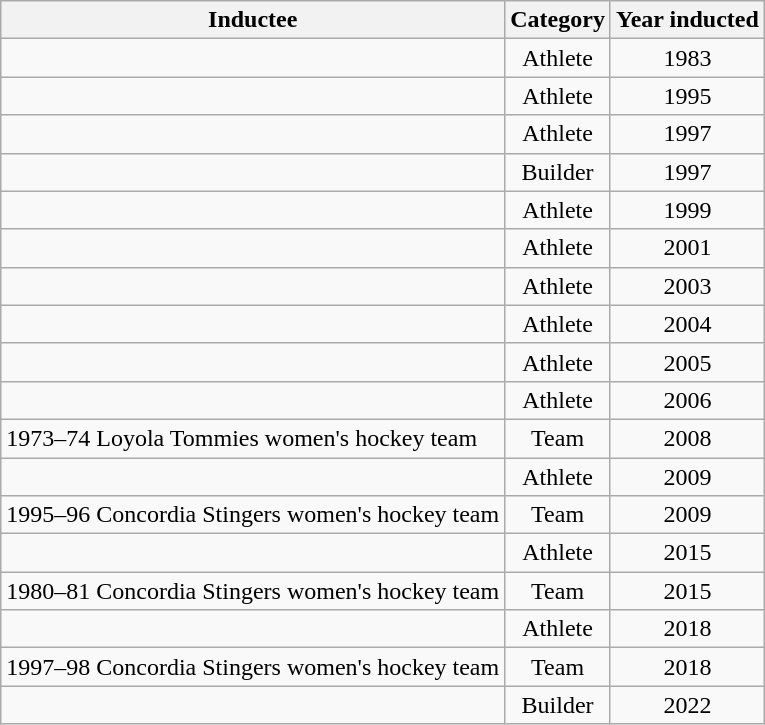<table class="wikitable sortable" style="text-align:center;">
<tr>
<th>Inductee</th>
<th>Category</th>
<th>Year inducted</th>
</tr>
<tr>
<td align=left></td>
<td>Athlete</td>
<td>1983</td>
</tr>
<tr>
<td align=left></td>
<td>Athlete</td>
<td>1995</td>
</tr>
<tr>
<td align=left></td>
<td>Athlete</td>
<td>1997</td>
</tr>
<tr>
<td align=left></td>
<td>Builder</td>
<td>1997</td>
</tr>
<tr>
<td align=left></td>
<td>Athlete</td>
<td>1999</td>
</tr>
<tr>
<td align=left></td>
<td>Athlete</td>
<td>2001</td>
</tr>
<tr>
<td align=left></td>
<td>Athlete</td>
<td>2003</td>
</tr>
<tr>
<td align=left></td>
<td>Athlete</td>
<td>2004</td>
</tr>
<tr>
<td align=left></td>
<td>Athlete</td>
<td>2005</td>
</tr>
<tr>
<td align=left></td>
<td>Athlete</td>
<td>2006</td>
</tr>
<tr>
<td align=left>1973–74 Loyola Tommies women's hockey team</td>
<td>Team</td>
<td>2008</td>
</tr>
<tr>
<td align=left></td>
<td>Athlete</td>
<td>2009</td>
</tr>
<tr>
<td align=left>1995–96 Concordia Stingers women's hockey team</td>
<td>Team</td>
<td>2009</td>
</tr>
<tr>
<td align=left></td>
<td>Athlete</td>
<td>2015</td>
</tr>
<tr>
<td align=left>1980–81 Concordia Stingers women's hockey team</td>
<td>Team</td>
<td>2015</td>
</tr>
<tr>
<td align=left></td>
<td>Athlete</td>
<td>2018</td>
</tr>
<tr>
<td align=left>1997–98 Concordia Stingers women's hockey team</td>
<td>Team</td>
<td>2018</td>
</tr>
<tr>
<td align=left></td>
<td>Builder</td>
<td>2022</td>
</tr>
</table>
